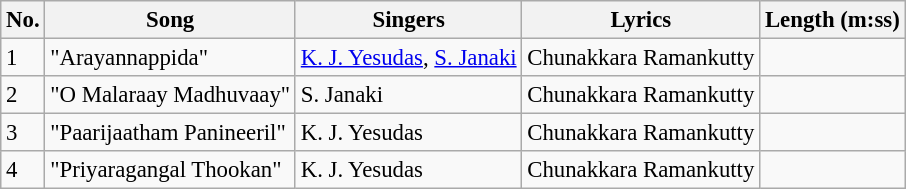<table class="wikitable" style="font-size:95%;">
<tr>
<th>No.</th>
<th>Song</th>
<th>Singers</th>
<th>Lyrics</th>
<th>Length (m:ss)</th>
</tr>
<tr>
<td>1</td>
<td>"Arayannappida"</td>
<td><a href='#'>K. J. Yesudas</a>, <a href='#'>S. Janaki</a></td>
<td>Chunakkara Ramankutty</td>
<td></td>
</tr>
<tr>
<td>2</td>
<td>"O Malaraay Madhuvaay"</td>
<td>S. Janaki</td>
<td>Chunakkara Ramankutty</td>
<td></td>
</tr>
<tr>
<td>3</td>
<td>"Paarijaatham Panineeril"</td>
<td>K. J. Yesudas</td>
<td>Chunakkara Ramankutty</td>
<td></td>
</tr>
<tr>
<td>4</td>
<td>"Priyaragangal Thookan"</td>
<td>K. J. Yesudas</td>
<td>Chunakkara Ramankutty</td>
<td></td>
</tr>
</table>
